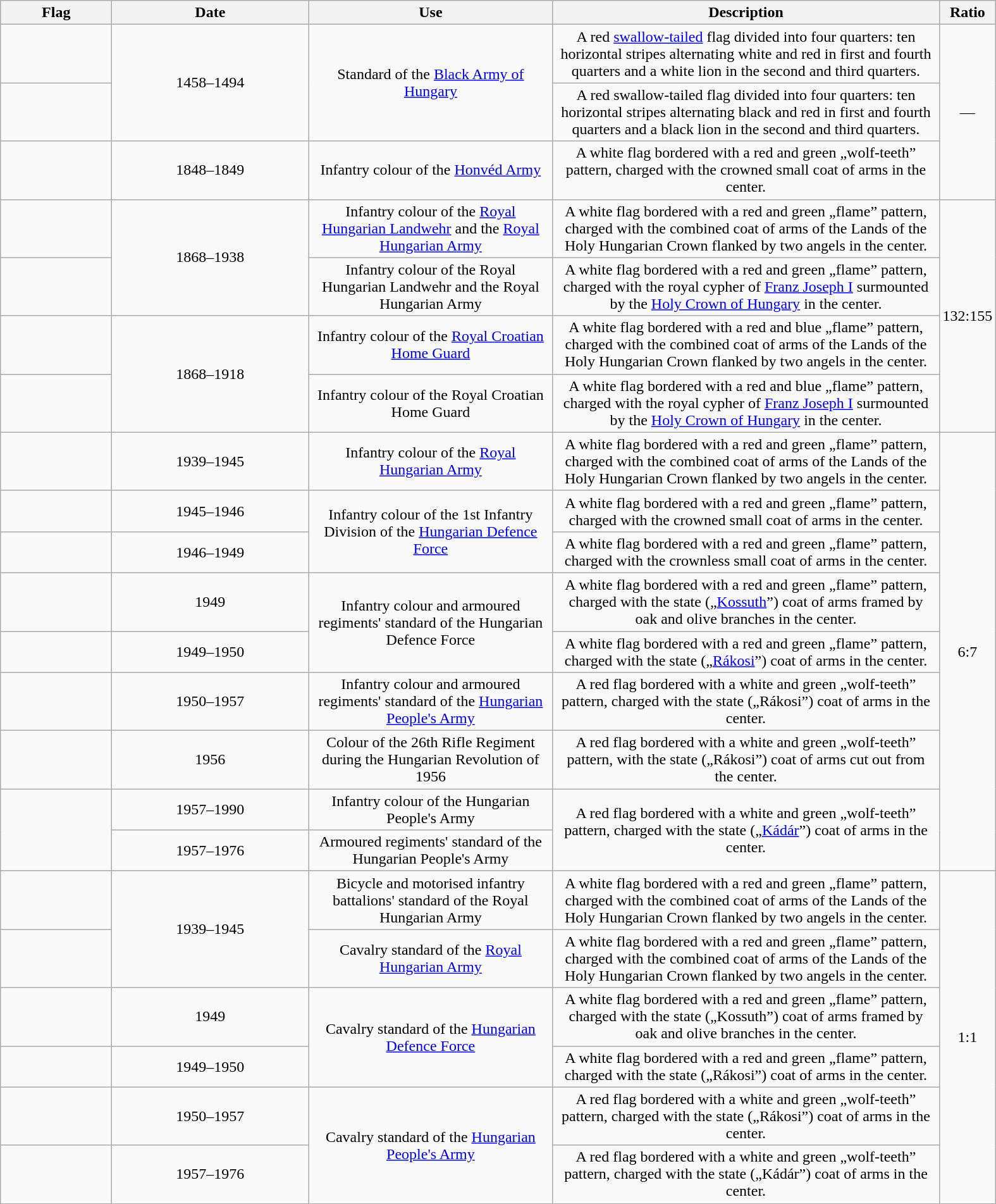<table class="wikitable" style="text-align:center;">
<tr>
<th width="110">Flag</th>
<th width="200">Date</th>
<th width="250">Use</th>
<th width="400">Description</th>
<th width="50">Ratio</th>
</tr>
<tr>
<td></td>
<td rowspan="2">1458–1494</td>
<td rowspan="2">Standard of the <a href='#'>Black Army of Hungary</a> </td>
<td>A red <a href='#'>swallow-tailed</a> flag divided into four quarters: ten horizontal stripes alternating white and red in first and fourth quarters and a white lion in the second and third quarters.</td>
<td rowspan="3">—</td>
</tr>
<tr>
<td></td>
<td>A red swallow-tailed flag divided into four quarters: ten horizontal stripes alternating black and red in first and fourth quarters and a black lion in the second and third quarters.</td>
</tr>
<tr>
<td></td>
<td>1848–1849</td>
<td>Infantry colour of the <a href='#'>Honvéd Army</a></td>
<td>A white flag bordered with a red and green „wolf-teeth” pattern, charged with the crowned small coat of arms in the center.</td>
</tr>
<tr>
<td></td>
<td rowspan="2">1868–1938</td>
<td>Infantry colour of the <a href='#'>Royal Hungarian Landwehr</a> and the <a href='#'>Royal Hungarian Army</a>  </td>
<td>A white flag bordered with a red and green „flame” pattern, charged with the combined coat of arms of the Lands of the Holy Hungarian Crown flanked by two angels in the center.</td>
<td rowspan="4">132:155</td>
</tr>
<tr>
<td></td>
<td>Infantry colour of the Royal Hungarian Landwehr and the Royal Hungarian Army  </td>
<td>A white flag bordered with a red and green „flame” pattern, charged with the royal cypher of <a href='#'>Franz Joseph I</a> surmounted by the <a href='#'>Holy Crown of Hungary</a> in the center.</td>
</tr>
<tr>
<td></td>
<td rowspan="2">1868–1918</td>
<td>Infantry colour of the <a href='#'>Royal Croatian Home Guard</a>  </td>
<td>A white flag bordered with a red and blue „flame” pattern, charged with the combined coat of arms of the Lands of the Holy Hungarian Crown flanked by two angels in the center.</td>
</tr>
<tr>
<td></td>
<td>Infantry colour of the Royal Croatian Home Guard  </td>
<td>A white flag bordered with a red and blue „flame” pattern, charged with the royal cypher of <a href='#'>Franz Joseph I</a> surmounted by the <a href='#'>Holy Crown of Hungary</a> in the center.</td>
</tr>
<tr>
<td></td>
<td>1939–1945</td>
<td>Infantry colour of the <a href='#'>Royal Hungarian Army</a>  </td>
<td>A white flag bordered with a red and green „flame” pattern, charged with the combined coat of arms of the Lands of the Holy Hungarian Crown flanked by two angels in the center.</td>
<td rowspan="9">6:7</td>
</tr>
<tr>
<td></td>
<td>1945–1946</td>
<td rowspan="2">Infantry colour of the 1st Infantry Division of the <a href='#'>Hungarian Defence Force</a></td>
<td>A white flag bordered with a red and green „flame” pattern, charged with the crowned small coat of arms in the center.</td>
</tr>
<tr>
<td></td>
<td>1946–1949</td>
<td>A white flag bordered with a red and green „flame” pattern, charged with the crownless small coat of arms in the center.</td>
</tr>
<tr>
<td></td>
<td>1949</td>
<td rowspan="2">Infantry colour and armoured regiments' standard of the Hungarian Defence Force</td>
<td>A white flag bordered with a red and green „flame” pattern, charged with the state („<a href='#'>Kossuth</a>”) coat of arms framed by oak and olive branches in the center.</td>
</tr>
<tr>
<td></td>
<td>1949–1950</td>
<td>A white flag bordered with a red and green „flame” pattern, charged with the state („<a href='#'>Rákosi</a>”) coat of arms in the center.</td>
</tr>
<tr>
<td></td>
<td>1950–1957</td>
<td>Infantry colour and armoured regiments' standard of the <a href='#'>Hungarian People's Army</a></td>
<td>A red flag bordered with a white and green „wolf-teeth” pattern, charged with the state („Rákosi”) coat of arms in the center.</td>
</tr>
<tr>
<td></td>
<td>1956</td>
<td>Colour of the 26th Rifle Regiment during the Hungarian Revolution of 1956</td>
<td>A red flag bordered with a white and green „wolf-teeth” pattern, with the state („Rákosi”) coat of arms cut out from the center.</td>
</tr>
<tr>
<td rowspan="2"></td>
<td>1957–1990</td>
<td>Infantry colour of the Hungarian People's Army</td>
<td rowspan="2">A red flag bordered with a white and green „wolf-teeth” pattern, charged with the state („<a href='#'>Kádár</a>”) coat of arms in the center.</td>
</tr>
<tr>
<td>1957–1976</td>
<td>Armoured regiments' standard of the Hungarian People's Army</td>
</tr>
<tr>
<td></td>
<td rowspan="2">1939–1945</td>
<td>Bicycle and motorised infantry battalions' standard of the Royal Hungarian Army  </td>
<td>A white flag bordered with a red and green „flame” pattern, charged with the combined coat of arms of the Lands of the Holy Hungarian Crown flanked by two angels in the center.</td>
<td rowspan="6">1:1</td>
</tr>
<tr>
<td></td>
<td>Cavalry standard of the <a href='#'>Royal Hungarian Army</a>  </td>
<td>A white flag bordered with a red and green „flame” pattern, charged with the combined coat of arms of the Lands of the Holy Hungarian Crown flanked by two angels in the center.</td>
</tr>
<tr>
<td></td>
<td>1949</td>
<td rowspan="2">Cavalry standard of the <a href='#'>Hungarian Defence Force</a></td>
<td>A white flag bordered with a red and green „flame” pattern, charged with the state („Kossuth”) coat of arms framed by oak and olive branches in the center.</td>
</tr>
<tr>
<td></td>
<td>1949–1950</td>
<td>A white flag bordered with a red and green „flame” pattern, charged with the state („Rákosi”) coat of arms in the center.</td>
</tr>
<tr>
<td></td>
<td>1950–1957</td>
<td rowspan="2">Cavalry standard of the <a href='#'>Hungarian People's Army</a></td>
<td>A red flag bordered with a white and green „wolf-teeth” pattern, charged with the state („Rákosi”) coat of arms in the center.</td>
</tr>
<tr>
<td></td>
<td>1957–1976</td>
<td>A red flag bordered with a white and green „wolf-teeth” pattern, charged with the state („Kádár”) coat of arms in the center.</td>
</tr>
<tr>
</tr>
</table>
